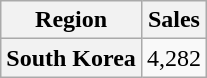<table class="wikitable plainrowheaders" style="text-align:center">
<tr>
<th scope="col">Region</th>
<th scope="col">Sales</th>
</tr>
<tr>
<th scope="row">South Korea</th>
<td>4,282</td>
</tr>
</table>
